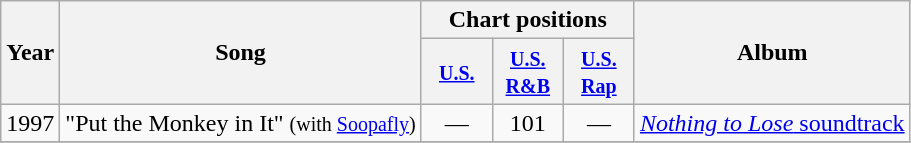<table class="wikitable">
<tr>
<th rowspan="2">Year</th>
<th rowspan="2">Song</th>
<th colspan="3">Chart positions</th>
<th rowspan="2">Album</th>
</tr>
<tr>
<th width="40"><small><a href='#'>U.S.</a></small></th>
<th width="40"><small><a href='#'>U.S. R&B</a></small></th>
<th width="40"><small><a href='#'>U.S. Rap</a></small></th>
</tr>
<tr>
<td align="center" rowspan=1>1997</td>
<td>"Put the Monkey in It" <small>(with <a href='#'>Soopafly</a>)</small></td>
<td align="center">—</td>
<td align="center">101</td>
<td align="center">—</td>
<td rowspan=1><a href='#'><em>Nothing to Lose</em> soundtrack</a><em></td>
</tr>
<tr>
</tr>
</table>
